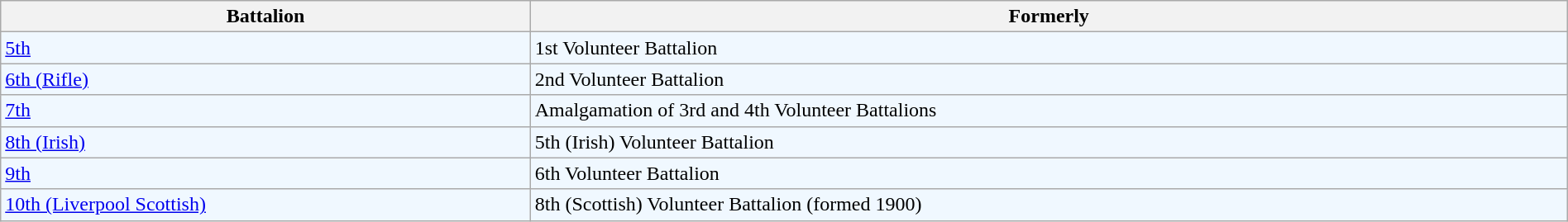<table class="wikitable" style="width:100%;">
<tr>
<th>Battalion</th>
<th>Formerly</th>
</tr>
<tr style="background:#f0f8ff;">
<td><a href='#'>5th</a></td>
<td>1st Volunteer Battalion</td>
</tr>
<tr style="background:#f0f8ff;">
<td><a href='#'>6th (Rifle)</a></td>
<td>2nd Volunteer Battalion</td>
</tr>
<tr style="background:#f0f8ff;">
<td><a href='#'>7th</a></td>
<td>Amalgamation of 3rd and 4th Volunteer Battalions</td>
</tr>
<tr style="background:#f0f8ff;">
<td><a href='#'>8th (Irish)</a></td>
<td>5th (Irish) Volunteer Battalion</td>
</tr>
<tr style="background:#f0f8ff;">
<td><a href='#'>9th</a></td>
<td>6th Volunteer Battalion</td>
</tr>
<tr style="background:#f0f8ff;">
<td><a href='#'>10th (Liverpool Scottish)</a></td>
<td>8th (Scottish) Volunteer Battalion (formed 1900)</td>
</tr>
</table>
